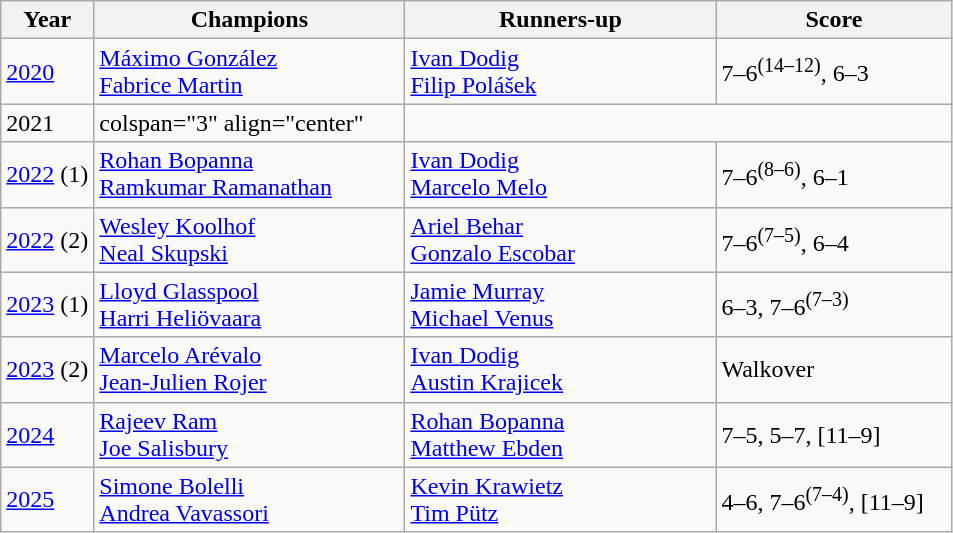<table class="wikitable">
<tr>
<th>Year</th>
<th style="width:200px">Champions</th>
<th style="width:200px">Runners-up</th>
<th style="width:150px" class="unsortable">Score</th>
</tr>
<tr>
<td><a href='#'>2020</a></td>
<td> <a href='#'>Máximo González</a><br> <a href='#'>Fabrice Martin</a></td>
<td> <a href='#'>Ivan Dodig</a><br> <a href='#'>Filip Polášek</a></td>
<td>7–6<sup>(14–12)</sup>, 6–3</td>
</tr>
<tr>
<td>2021</td>
<td>colspan="3" align="center" </td>
</tr>
<tr>
<td><a href='#'>2022</a> (1)</td>
<td> <a href='#'>Rohan Bopanna</a> <br>  <a href='#'>Ramkumar Ramanathan</a></td>
<td> <a href='#'>Ivan Dodig</a> <br>  <a href='#'>Marcelo Melo</a></td>
<td>7–6<sup>(8–6)</sup>, 6–1</td>
</tr>
<tr>
<td><a href='#'>2022</a> (2)</td>
<td> <a href='#'>Wesley Koolhof</a> <br>  <a href='#'>Neal Skupski</a></td>
<td> <a href='#'>Ariel Behar</a> <br>  <a href='#'>Gonzalo Escobar</a></td>
<td>7–6<sup>(7–5)</sup>, 6–4</td>
</tr>
<tr>
<td><a href='#'>2023</a> (1)</td>
<td> <a href='#'>Lloyd Glasspool</a> <br> <a href='#'>Harri Heliövaara</a></td>
<td> <a href='#'>Jamie Murray</a> <br> <a href='#'>Michael Venus</a></td>
<td>6–3, 7–6<sup>(7–3)</sup></td>
</tr>
<tr>
<td><a href='#'>2023</a> (2)</td>
<td> <a href='#'>Marcelo Arévalo</a> <br> <a href='#'>Jean-Julien Rojer</a></td>
<td> <a href='#'>Ivan Dodig</a> <br> <a href='#'>Austin Krajicek</a></td>
<td>Walkover</td>
</tr>
<tr>
<td><a href='#'>2024</a></td>
<td> <a href='#'>Rajeev Ram</a><br> <a href='#'>Joe Salisbury</a></td>
<td> <a href='#'>Rohan Bopanna</a> <br> <a href='#'>Matthew Ebden</a></td>
<td>7–5, 5–7, [11–9]</td>
</tr>
<tr>
<td><a href='#'>2025</a></td>
<td> <a href='#'>Simone Bolelli</a> <br> <a href='#'>Andrea Vavassori</a></td>
<td> <a href='#'>Kevin Krawietz</a><br> <a href='#'>Tim Pütz</a></td>
<td>4–6, 7–6<sup>(7–4)</sup>, [11–9]</td>
</tr>
</table>
